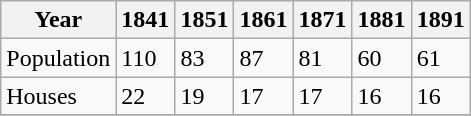<table class="wikitable">
<tr>
<th>Year</th>
<th>1841</th>
<th>1851</th>
<th>1861</th>
<th>1871</th>
<th>1881</th>
<th>1891</th>
</tr>
<tr>
<td>Population</td>
<td>110</td>
<td>83</td>
<td>87</td>
<td>81</td>
<td>60</td>
<td>61</td>
</tr>
<tr>
<td>Houses</td>
<td>22</td>
<td>19</td>
<td>17</td>
<td>17</td>
<td>16</td>
<td>16</td>
</tr>
<tr>
</tr>
</table>
